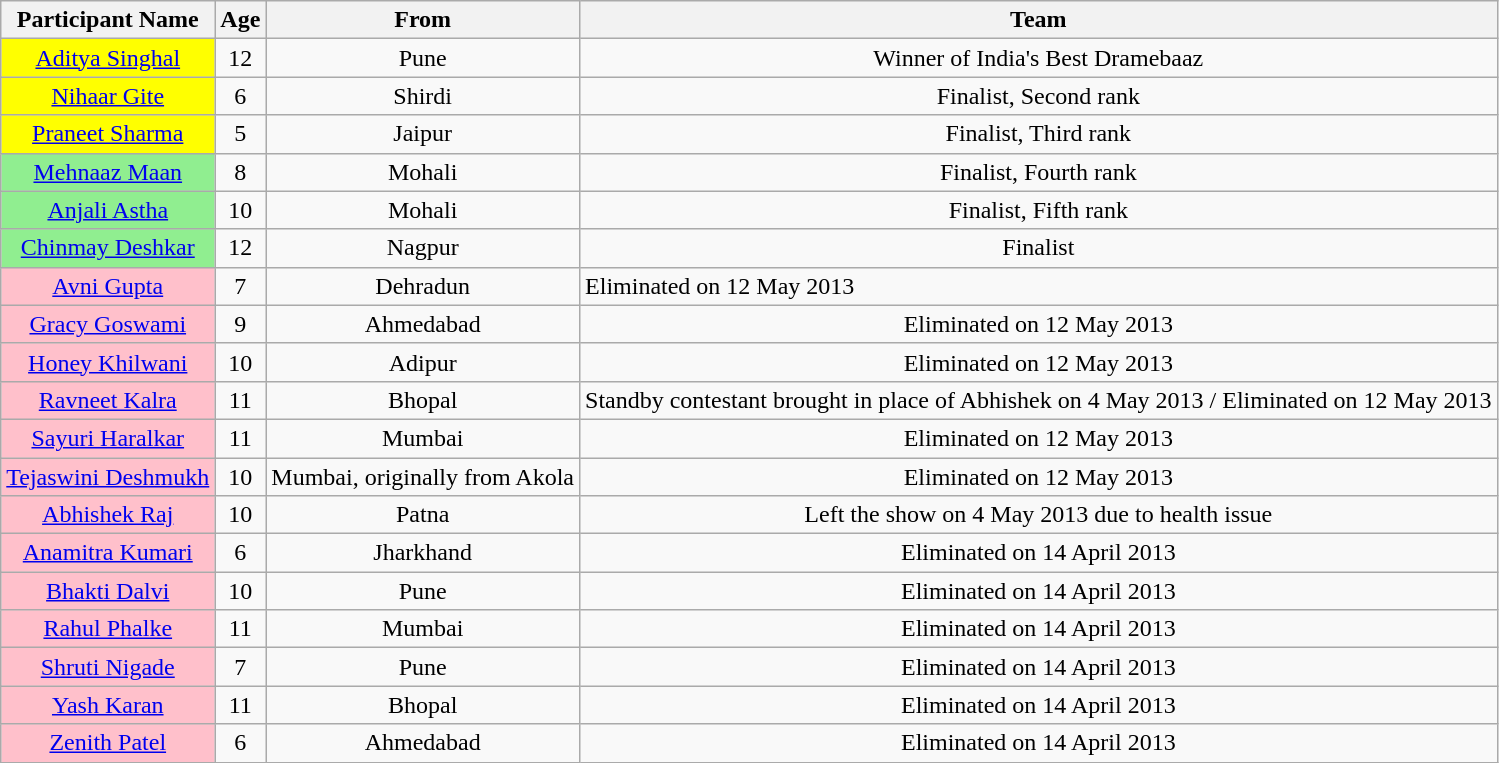<table class="wikitable">
<tr>
<th>Participant Name</th>
<th>Age</th>
<th>From</th>
<th>Team</th>
</tr>
<tr>
<td align="center" style="background:yellow;"><a href='#'>Aditya Singhal</a></td>
<td align="center">12</td>
<td align="center">Pune</td>
<td align="center">Winner of India's Best Dramebaaz</td>
</tr>
<tr>
<td align="center" style="background:yellow;"><a href='#'>Nihaar Gite</a></td>
<td align="center">6</td>
<td align="center">Shirdi</td>
<td align="center">Finalist, Second rank</td>
</tr>
<tr>
<td align="center" style="background:yellow;"><a href='#'>Praneet Sharma</a></td>
<td align="center">5</td>
<td align="center">Jaipur</td>
<td align="center">Finalist, Third rank</td>
</tr>
<tr>
<td align="center" style="background:lightgreen;"><a href='#'>Mehnaaz Maan</a></td>
<td align="center">8</td>
<td align="center">Mohali</td>
<td align="center">Finalist, Fourth rank</td>
</tr>
<tr>
<td align="center" style="background:lightgreen;"><a href='#'>Anjali Astha</a></td>
<td align="center">10</td>
<td align="center">Mohali</td>
<td align="center">Finalist, Fifth rank</td>
</tr>
<tr>
<td align="center" style="background:lightgreen;"><a href='#'>Chinmay Deshkar</a></td>
<td align="center">12</td>
<td align="center">Nagpur</td>
<td align="center">Finalist</td>
</tr>
<tr>
<td align="center" style="background:pink;"><a href='#'>Avni Gupta</a></td>
<td align="center">7</td>
<td align="center">Dehradun</td>
<td>Eliminated on 12 May 2013</td>
</tr>
<tr>
<td align="center" style="background:pink;"><a href='#'>Gracy Goswami</a></td>
<td align="center">9</td>
<td align="center">Ahmedabad</td>
<td align="center">Eliminated on 12 May 2013</td>
</tr>
<tr>
<td align="center" style="background:pink;"><a href='#'>Honey Khilwani</a></td>
<td align="center">10</td>
<td align="center">Adipur</td>
<td align="center">Eliminated on 12 May 2013</td>
</tr>
<tr>
<td align="center" style="background:pink;"><a href='#'>Ravneet Kalra</a></td>
<td align="center">11</td>
<td align="center">Bhopal</td>
<td align="center">Standby contestant brought in place of Abhishek on 4 May 2013 / Eliminated on 12 May 2013</td>
</tr>
<tr>
<td align="center" style="background:pink;"><a href='#'>Sayuri Haralkar</a></td>
<td align="center">11</td>
<td align="center">Mumbai</td>
<td align="center">Eliminated on 12 May 2013</td>
</tr>
<tr>
<td align="center" style="background:pink;"><a href='#'>Tejaswini Deshmukh</a></td>
<td align="center">10</td>
<td align="center">Mumbai, originally from Akola</td>
<td align="center">Eliminated on 12 May 2013</td>
</tr>
<tr>
<td align="center" style="background:pink;"><a href='#'>Abhishek Raj</a></td>
<td align="center">10</td>
<td align="center">Patna</td>
<td align="center">Left the show on 4 May 2013 due to health issue</td>
</tr>
<tr>
<td align="center" style="background:pink;"><a href='#'>Anamitra Kumari</a></td>
<td align="center">6</td>
<td align="center">Jharkhand</td>
<td align="center">Eliminated on 14 April 2013</td>
</tr>
<tr>
<td align="center" style="background:pink;"><a href='#'>Bhakti Dalvi</a></td>
<td align="center">10</td>
<td align="center">Pune</td>
<td align="center">Eliminated on 14 April 2013</td>
</tr>
<tr>
<td align="center" style="background:pink;"><a href='#'>Rahul Phalke</a></td>
<td align="center">11</td>
<td align="center">Mumbai</td>
<td align="center">Eliminated on 14 April 2013</td>
</tr>
<tr>
<td align="center" style="background:pink;"><a href='#'>Shruti Nigade</a></td>
<td align="center">7</td>
<td align="center">Pune</td>
<td align="center">Eliminated on 14 April 2013</td>
</tr>
<tr>
<td align="center" style="background:pink;"><a href='#'>Yash Karan</a></td>
<td align="center">11</td>
<td align="center">Bhopal</td>
<td align="center">Eliminated on 14 April 2013</td>
</tr>
<tr>
<td align="center" style="background:pink;"><a href='#'>Zenith Patel</a></td>
<td align="center">6</td>
<td align="center">Ahmedabad</td>
<td align="center">Eliminated on 14 April 2013</td>
</tr>
</table>
